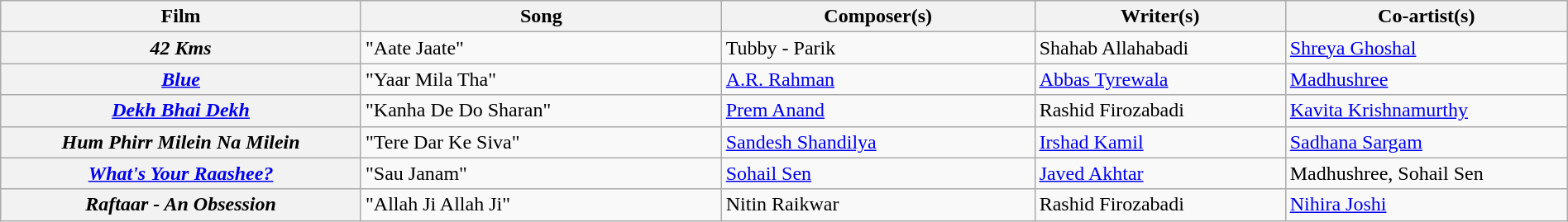<table class="wikitable plainrowheaders" width="100%" textcolor:#000;">
<tr>
<th scope="col" width=23%>Film</th>
<th scope="col" width=23%>Song</th>
<th scope="col" width=20%>Composer(s)</th>
<th scope="col" width=16%>Writer(s)</th>
<th scope="col" width=18%>Co-artist(s)</th>
</tr>
<tr>
<th><em>42 Kms</em></th>
<td>"Aate Jaate"</td>
<td>Tubby - Parik</td>
<td>Shahab Allahabadi</td>
<td><a href='#'>Shreya Ghoshal</a></td>
</tr>
<tr>
<th Rowspan=1><a href='#'><em>Blue</em></a></th>
<td>"Yaar Mila Tha"</td>
<td><a href='#'>A.R. Rahman</a></td>
<td><a href='#'>Abbas Tyrewala</a></td>
<td><a href='#'>Madhushree</a></td>
</tr>
<tr>
<th><em><a href='#'>Dekh Bhai Dekh</a></em></th>
<td>"Kanha De Do Sharan"</td>
<td><a href='#'>Prem Anand</a></td>
<td>Rashid Firozabadi</td>
<td><a href='#'>Kavita Krishnamurthy</a></td>
</tr>
<tr>
<th><em>Hum Phirr Milein Na Milein</em></th>
<td>"Tere Dar Ke Siva"</td>
<td><a href='#'>Sandesh Shandilya</a></td>
<td><a href='#'>Irshad Kamil</a></td>
<td><a href='#'>Sadhana Sargam</a></td>
</tr>
<tr>
<th><em><a href='#'>What's Your Raashee?</a></em></th>
<td>"Sau Janam"</td>
<td><a href='#'>Sohail Sen</a></td>
<td><a href='#'>Javed Akhtar</a></td>
<td>Madhushree, Sohail Sen</td>
</tr>
<tr>
<th><em>Raftaar - An Obsession</em></th>
<td>"Allah Ji Allah Ji"</td>
<td>Nitin Raikwar</td>
<td>Rashid Firozabadi</td>
<td><a href='#'>Nihira Joshi</a></td>
</tr>
</table>
